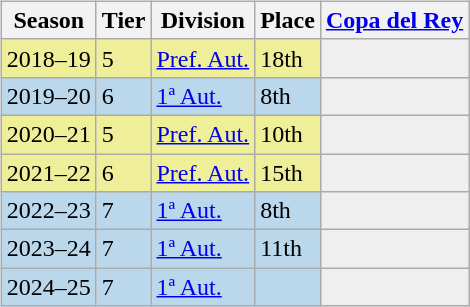<table>
<tr>
<td valign="top" width=49%><br><table class="wikitable">
<tr style="background:#f0f6fa;">
<th>Season</th>
<th>Tier</th>
<th>Division</th>
<th>Place</th>
<th><a href='#'>Copa del Rey</a></th>
</tr>
<tr>
<td style="background:#EFEF99;">2018–19</td>
<td style="background:#EFEF99;">5</td>
<td style="background:#EFEF99;"><a href='#'>Pref. Aut.</a></td>
<td style="background:#EFEF99;">18th</td>
<td style="background:#efefef;"></td>
</tr>
<tr>
<td style="background:#BBD7EC;">2019–20</td>
<td style="background:#BBD7EC;">6</td>
<td style="background:#BBD7EC;"><a href='#'>1ª Aut.</a></td>
<td style="background:#BBD7EC;">8th</td>
<th style="background:#efefef;"></th>
</tr>
<tr>
<td style="background:#EFEF99;">2020–21</td>
<td style="background:#EFEF99;">5</td>
<td style="background:#EFEF99;"><a href='#'>Pref. Aut.</a></td>
<td style="background:#EFEF99;">10th</td>
<td style="background:#efefef;"></td>
</tr>
<tr>
<td style="background:#EFEF99;">2021–22</td>
<td style="background:#EFEF99;">6</td>
<td style="background:#EFEF99;"><a href='#'>Pref. Aut.</a></td>
<td style="background:#EFEF99;">15th</td>
<td style="background:#efefef;"></td>
</tr>
<tr>
<td style="background:#BBD7EC;">2022–23</td>
<td style="background:#BBD7EC;">7</td>
<td style="background:#BBD7EC;"><a href='#'>1ª Aut.</a></td>
<td style="background:#BBD7EC;">8th</td>
<th style="background:#efefef;"></th>
</tr>
<tr>
<td style="background:#BBD7EC;">2023–24</td>
<td style="background:#BBD7EC;">7</td>
<td style="background:#BBD7EC;"><a href='#'>1ª Aut.</a></td>
<td style="background:#BBD7EC;">11th</td>
<th style="background:#efefef;"></th>
</tr>
<tr>
<td style="background:#BBD7EC;">2024–25</td>
<td style="background:#BBD7EC;">7</td>
<td style="background:#BBD7EC;"><a href='#'>1ª Aut.</a></td>
<td style="background:#BBD7EC;"></td>
<th style="background:#efefef;"></th>
</tr>
</table>
</td>
</tr>
</table>
